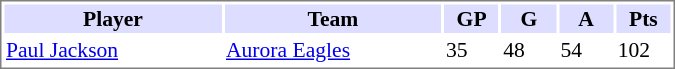<table cellpadding="0">
<tr align="left" style="vertical-align: top">
<td></td>
<td><br><table cellpadding="1" width="450px" style="font-size: 90%; border: 1px solid gray;">
<tr>
<th bgcolor="#DDDDFF" width="30%">Player</th>
<th bgcolor="#DDDDFF" width="30%">Team</th>
<th bgcolor="#DDDDFF" width="7.5%">GP</th>
<th bgcolor="#DDDDFF" width="7.5%">G</th>
<th bgcolor="#DDDDFF" width="7.5%">A</th>
<th bgcolor="#DDDDFF" width="7.5%">Pts</th>
</tr>
<tr>
<td><a href='#'>Paul Jackson</a></td>
<td><a href='#'>Aurora Eagles</a></td>
<td>35</td>
<td>48</td>
<td>54</td>
<td>102</td>
</tr>
</table>
</td>
</tr>
</table>
